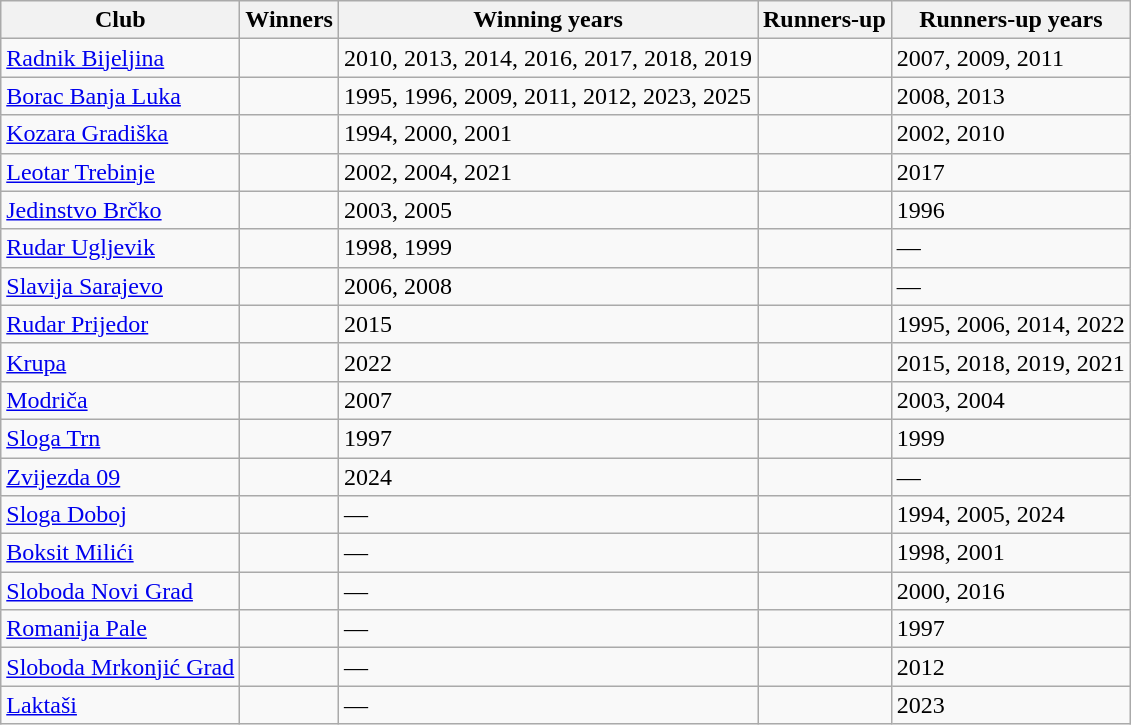<table class="wikitable">
<tr>
<th>Club</th>
<th>Winners</th>
<th>Winning years</th>
<th>Runners-up</th>
<th>Runners-up years</th>
</tr>
<tr>
<td><a href='#'>Radnik Bijeljina</a></td>
<td></td>
<td>2010, 2013, 2014, 2016, 2017, 2018, 2019</td>
<td></td>
<td>2007, 2009, 2011</td>
</tr>
<tr>
<td><a href='#'>Borac Banja Luka</a></td>
<td></td>
<td>1995, 1996, 2009, 2011, 2012, 2023, 2025</td>
<td></td>
<td>2008, 2013</td>
</tr>
<tr>
<td><a href='#'>Kozara Gradiška</a></td>
<td></td>
<td>1994, 2000, 2001</td>
<td></td>
<td>2002, 2010</td>
</tr>
<tr>
<td><a href='#'>Leotar Trebinje</a></td>
<td></td>
<td>2002, 2004, 2021</td>
<td></td>
<td>2017</td>
</tr>
<tr>
<td><a href='#'>Jedinstvo Brčko</a></td>
<td></td>
<td>2003, 2005</td>
<td></td>
<td>1996</td>
</tr>
<tr>
<td><a href='#'>Rudar Ugljevik</a></td>
<td></td>
<td>1998, 1999</td>
<td></td>
<td>—</td>
</tr>
<tr>
<td><a href='#'>Slavija Sarajevo</a></td>
<td></td>
<td>2006, 2008</td>
<td></td>
<td>—</td>
</tr>
<tr>
<td><a href='#'>Rudar Prijedor</a></td>
<td></td>
<td>2015</td>
<td></td>
<td>1995, 2006, 2014, 2022</td>
</tr>
<tr>
<td><a href='#'>Krupa</a></td>
<td></td>
<td>2022</td>
<td></td>
<td>2015, 2018, 2019, 2021</td>
</tr>
<tr>
<td><a href='#'>Modriča</a></td>
<td></td>
<td>2007</td>
<td></td>
<td>2003, 2004</td>
</tr>
<tr>
<td><a href='#'>Sloga Trn</a></td>
<td></td>
<td>1997</td>
<td></td>
<td>1999</td>
</tr>
<tr>
<td><a href='#'>Zvijezda 09</a></td>
<td></td>
<td>2024</td>
<td></td>
<td>—</td>
</tr>
<tr>
<td><a href='#'>Sloga Doboj</a></td>
<td></td>
<td>—</td>
<td></td>
<td>1994, 2005, 2024</td>
</tr>
<tr>
<td><a href='#'>Boksit Milići</a></td>
<td></td>
<td>—</td>
<td></td>
<td>1998, 2001</td>
</tr>
<tr>
<td><a href='#'>Sloboda Novi Grad</a></td>
<td></td>
<td>—</td>
<td></td>
<td>2000, 2016</td>
</tr>
<tr>
<td><a href='#'>Romanija Pale</a></td>
<td></td>
<td>—</td>
<td></td>
<td>1997</td>
</tr>
<tr>
<td><a href='#'>Sloboda Mrkonjić Grad</a></td>
<td></td>
<td>—</td>
<td></td>
<td>2012</td>
</tr>
<tr>
<td><a href='#'>Laktaši</a></td>
<td></td>
<td>—</td>
<td></td>
<td>2023</td>
</tr>
</table>
